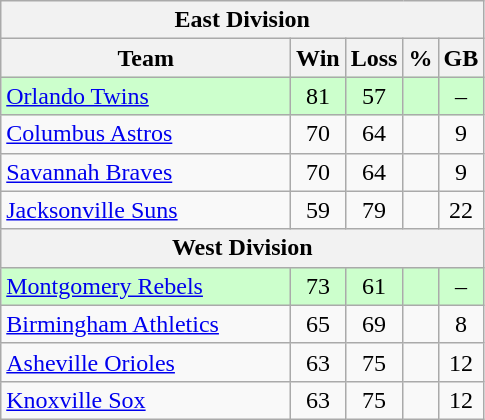<table class="wikitable">
<tr>
<th colspan="5">East Division</th>
</tr>
<tr>
<th width="60%">Team</th>
<th>Win</th>
<th>Loss</th>
<th>%</th>
<th>GB</th>
</tr>
<tr align=center bgcolor=ccffcc>
<td align=left><a href='#'>Orlando Twins</a></td>
<td>81</td>
<td>57</td>
<td></td>
<td>–</td>
</tr>
<tr align=center>
<td align=left><a href='#'>Columbus Astros</a></td>
<td>70</td>
<td>64</td>
<td></td>
<td>9</td>
</tr>
<tr align=center>
<td align=left><a href='#'>Savannah Braves</a></td>
<td>70</td>
<td>64</td>
<td></td>
<td>9</td>
</tr>
<tr align=center>
<td align=left><a href='#'>Jacksonville Suns</a></td>
<td>59</td>
<td>79</td>
<td></td>
<td>22</td>
</tr>
<tr>
<th colspan="5">West Division</th>
</tr>
<tr align=center bgcolor=ccffcc>
<td align=left><a href='#'>Montgomery Rebels</a></td>
<td>73</td>
<td>61</td>
<td></td>
<td>–</td>
</tr>
<tr align=center>
<td align=left><a href='#'>Birmingham Athletics</a></td>
<td>65</td>
<td>69</td>
<td></td>
<td>8</td>
</tr>
<tr align=center>
<td align=left><a href='#'>Asheville Orioles</a></td>
<td>63</td>
<td>75</td>
<td></td>
<td>12</td>
</tr>
<tr align=center>
<td align=left><a href='#'>Knoxville Sox</a></td>
<td>63</td>
<td>75</td>
<td></td>
<td>12</td>
</tr>
</table>
